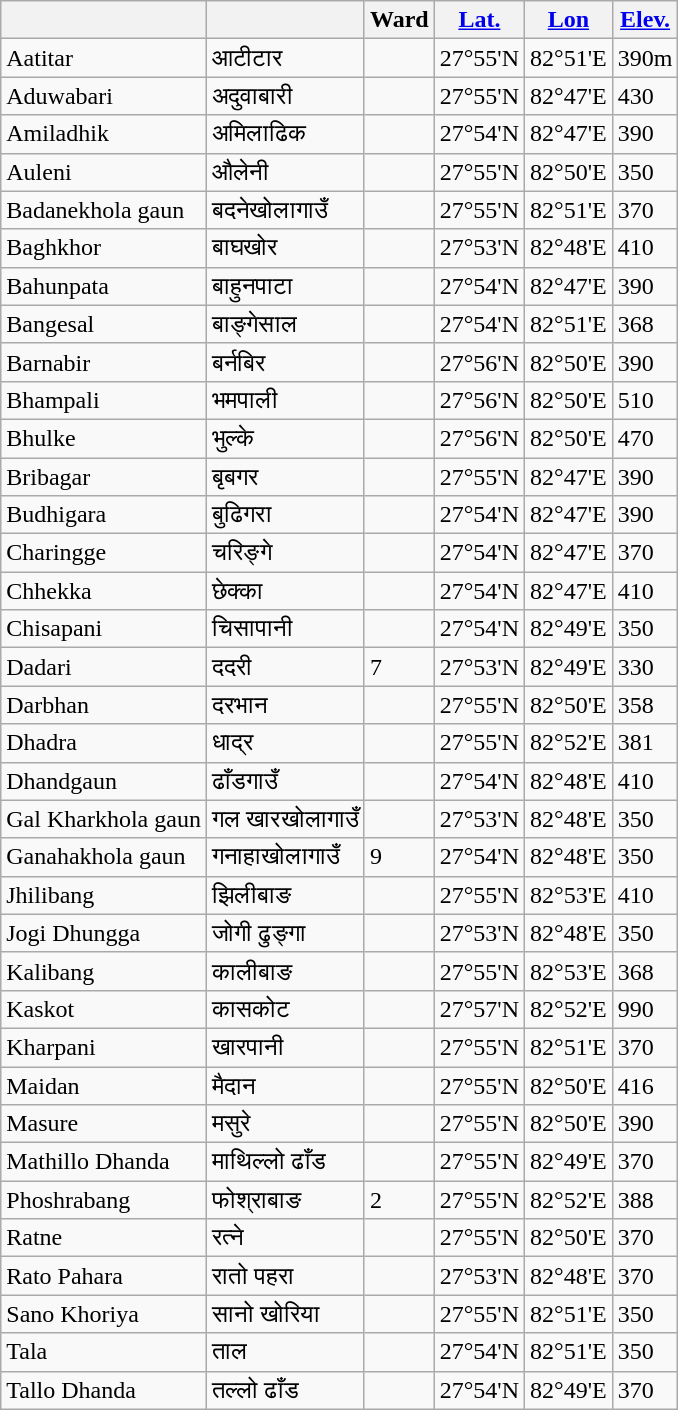<table class="wikitable">
<tr>
<th></th>
<th></th>
<th>Ward</th>
<th><a href='#'>Lat.</a></th>
<th><a href='#'>Lon</a></th>
<th><a href='#'>Elev.</a></th>
</tr>
<tr>
<td>Aatitar</td>
<td>आटीटार</td>
<td></td>
<td>27°55'N</td>
<td>82°51'E</td>
<td>390m</td>
</tr>
<tr>
<td>Aduwabari</td>
<td>अदुवाबारी</td>
<td></td>
<td>27°55'N</td>
<td>82°47'E</td>
<td>430</td>
</tr>
<tr>
<td>Amiladhik</td>
<td>अमिलाढिक</td>
<td></td>
<td>27°54'N</td>
<td>82°47'E</td>
<td>390</td>
</tr>
<tr>
<td>Auleni</td>
<td>औलेनी</td>
<td></td>
<td>27°55'N</td>
<td>82°50'E</td>
<td>350</td>
</tr>
<tr>
<td>Badanekhola gaun</td>
<td>बदनेखोलागाउँ</td>
<td></td>
<td>27°55'N</td>
<td>82°51'E</td>
<td>370</td>
</tr>
<tr>
<td>Baghkhor</td>
<td>बाघखोर</td>
<td></td>
<td>27°53'N</td>
<td>82°48'E</td>
<td>410</td>
</tr>
<tr>
<td>Bahunpata</td>
<td>बाहुनपाटा</td>
<td></td>
<td>27°54'N</td>
<td>82°47'E</td>
<td>390</td>
</tr>
<tr>
<td>Bangesal</td>
<td>बाङ्गेसाल</td>
<td></td>
<td>27°54'N</td>
<td>82°51'E</td>
<td>368</td>
</tr>
<tr>
<td>Barnabir</td>
<td>बर्नबिर</td>
<td></td>
<td>27°56'N</td>
<td>82°50'E</td>
<td>390</td>
</tr>
<tr>
<td>Bhampali</td>
<td>भमपाली</td>
<td></td>
<td>27°56'N</td>
<td>82°50'E</td>
<td>510</td>
</tr>
<tr>
<td>Bhulke</td>
<td>भुल्के</td>
<td></td>
<td>27°56'N</td>
<td>82°50'E</td>
<td>470</td>
</tr>
<tr>
<td>Bribagar</td>
<td>बृबगर</td>
<td></td>
<td>27°55'N</td>
<td>82°47'E</td>
<td>390</td>
</tr>
<tr>
<td>Budhigara</td>
<td>बुढिगरा</td>
<td></td>
<td>27°54'N</td>
<td>82°47'E</td>
<td>390</td>
</tr>
<tr>
<td>Charingge</td>
<td>चरिङ्गे</td>
<td></td>
<td>27°54'N</td>
<td>82°47'E</td>
<td>370</td>
</tr>
<tr>
<td>Chhekka</td>
<td>छेक्का</td>
<td></td>
<td>27°54'N</td>
<td>82°47'E</td>
<td>410</td>
</tr>
<tr>
<td>Chisapani</td>
<td>चिसापानी</td>
<td></td>
<td>27°54'N</td>
<td>82°49'E</td>
<td>350</td>
</tr>
<tr>
<td>Dadari</td>
<td>ददरी</td>
<td>7</td>
<td>27°53'N</td>
<td>82°49'E</td>
<td>330</td>
</tr>
<tr>
<td>Darbhan</td>
<td>दरभान</td>
<td></td>
<td>27°55'N</td>
<td>82°50'E</td>
<td>358</td>
</tr>
<tr>
<td>Dhadra</td>
<td>धाद्र</td>
<td></td>
<td>27°55'N</td>
<td>82°52'E</td>
<td>381</td>
</tr>
<tr>
<td>Dhandgaun</td>
<td>ढाँडगाउँ</td>
<td></td>
<td>27°54'N</td>
<td>82°48'E</td>
<td>410</td>
</tr>
<tr>
<td>Gal Kharkhola gaun</td>
<td>गल खारखोलागाउँ</td>
<td></td>
<td>27°53'N</td>
<td>82°48'E</td>
<td>350</td>
</tr>
<tr>
<td>Ganahakhola gaun</td>
<td>गनाहाखोलागाउँ</td>
<td>9</td>
<td>27°54'N</td>
<td>82°48'E</td>
<td>350</td>
</tr>
<tr>
<td>Jhilibang</td>
<td>झिलीबाङ</td>
<td></td>
<td>27°55'N</td>
<td>82°53'E</td>
<td>410</td>
</tr>
<tr>
<td>Jogi Dhungga</td>
<td>जोगी ढुङ्गा</td>
<td></td>
<td>27°53'N</td>
<td>82°48'E</td>
<td>350</td>
</tr>
<tr>
<td>Kalibang</td>
<td>कालीबाङ</td>
<td></td>
<td>27°55'N</td>
<td>82°53'E</td>
<td>368</td>
</tr>
<tr>
<td>Kaskot</td>
<td>कासकोट</td>
<td></td>
<td>27°57'N</td>
<td>82°52'E</td>
<td>990</td>
</tr>
<tr>
<td>Kharpani</td>
<td>खारपानी</td>
<td></td>
<td>27°55'N</td>
<td>82°51'E</td>
<td>370</td>
</tr>
<tr>
<td>Maidan</td>
<td>मैदान</td>
<td></td>
<td>27°55'N</td>
<td>82°50'E</td>
<td>416</td>
</tr>
<tr>
<td>Masure</td>
<td>मसुरे</td>
<td></td>
<td>27°55'N</td>
<td>82°50'E</td>
<td>390</td>
</tr>
<tr>
<td>Mathillo Dhanda</td>
<td>माथिल्लो ढाँड</td>
<td></td>
<td>27°55'N</td>
<td>82°49'E</td>
<td>370</td>
</tr>
<tr>
<td>Phoshrabang</td>
<td>फोश्राबाङ</td>
<td>2</td>
<td>27°55'N</td>
<td>82°52'E</td>
<td>388</td>
</tr>
<tr>
<td>Ratne</td>
<td>रत्ने</td>
<td></td>
<td>27°55'N</td>
<td>82°50'E</td>
<td>370</td>
</tr>
<tr>
<td>Rato Pahara</td>
<td>रातो पहरा</td>
<td></td>
<td>27°53'N</td>
<td>82°48'E</td>
<td>370</td>
</tr>
<tr>
<td>Sano Khoriya</td>
<td>सानो खोरिया</td>
<td></td>
<td>27°55'N</td>
<td>82°51'E</td>
<td>350</td>
</tr>
<tr>
<td>Tala</td>
<td>ताल</td>
<td></td>
<td>27°54'N</td>
<td>82°51'E</td>
<td>350</td>
</tr>
<tr>
<td>Tallo Dhanda</td>
<td>तल्लो ढाँड</td>
<td></td>
<td>27°54'N</td>
<td>82°49'E</td>
<td>370</td>
</tr>
</table>
